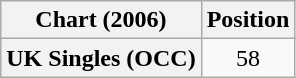<table class="wikitable plainrowheaders" style="text-align:center">
<tr>
<th scope="col">Chart (2006)</th>
<th scope="col">Position</th>
</tr>
<tr>
<th scope="row">UK Singles (OCC)</th>
<td>58</td>
</tr>
</table>
